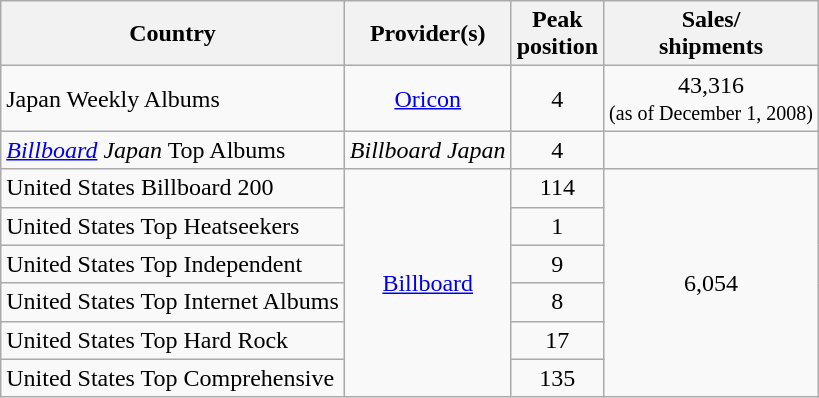<table class="wikitable">
<tr>
<th align="left">Country</th>
<th align="left">Provider(s)</th>
<th align="center">Peak<br>position</th>
<th align="center">Sales/<br>shipments</th>
</tr>
<tr>
<td align="left">Japan Weekly Albums</td>
<td align="center"><a href='#'>Oricon</a></td>
<td align="center">4</td>
<td align="center">43,316<br><small>(as of December 1, 2008)</small></td>
</tr>
<tr>
<td align="left"><em><a href='#'>Billboard</a> Japan</em> Top Albums</td>
<td align="center"><em>Billboard Japan</em></td>
<td align="center">4</td>
<td align="center"></td>
</tr>
<tr>
<td align="left">United States Billboard 200</td>
<td align="center" rowspan="6"><a href='#'>Billboard</a></td>
<td align="center">114</td>
<td align="center" rowspan="6">6,054</td>
</tr>
<tr>
<td align="left">United States Top Heatseekers</td>
<td align="center">1</td>
</tr>
<tr>
<td align="left">United States Top Independent</td>
<td align="center">9</td>
</tr>
<tr>
<td align="left">United States Top Internet Albums</td>
<td align="center">8</td>
</tr>
<tr>
<td align="left">United States Top Hard Rock</td>
<td align="center">17</td>
</tr>
<tr>
<td align="left">United States Top Comprehensive</td>
<td align="center">135</td>
</tr>
</table>
